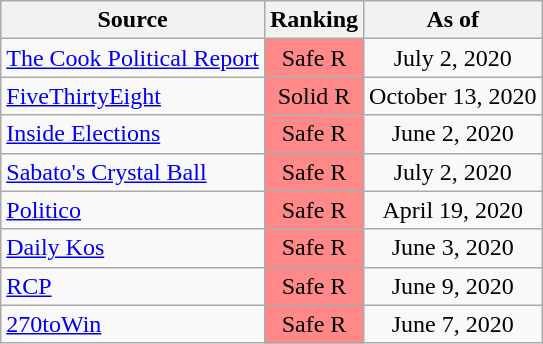<table class="wikitable" style="text-align:center">
<tr>
<th>Source</th>
<th>Ranking</th>
<th>As of</th>
</tr>
<tr>
<td align=left><a href='#'>The Cook Political Report</a></td>
<td style="background:#f88" data-sort-value=4>Safe R</td>
<td>July 2, 2020</td>
</tr>
<tr>
<td align=left><a href='#'>FiveThirtyEight</a></td>
<td style="background:#f88" data-sort-value=4>Solid R</td>
<td>October 13, 2020</td>
</tr>
<tr>
<td align=left><a href='#'>Inside Elections</a></td>
<td style="background:#f88" data-sort-value=4>Safe R</td>
<td>June 2, 2020</td>
</tr>
<tr>
<td align=left><a href='#'>Sabato's Crystal Ball</a></td>
<td style="background:#f88" data-sort-value=4>Safe R</td>
<td>July 2, 2020</td>
</tr>
<tr>
<td align=left><a href='#'>Politico</a></td>
<td style="background:#f88" data-sort-value=4>Safe R</td>
<td>April 19, 2020</td>
</tr>
<tr>
<td align=left><a href='#'>Daily Kos</a></td>
<td style="background:#f88" data-sort-value=4>Safe R</td>
<td>June 3, 2020</td>
</tr>
<tr>
<td align=left><a href='#'>RCP</a></td>
<td style="background:#f88" data-sort-value=4>Safe R</td>
<td>June 9, 2020</td>
</tr>
<tr>
<td align=left><a href='#'>270toWin</a></td>
<td style="background:#f88" data-sort-value=4>Safe R</td>
<td>June 7, 2020</td>
</tr>
</table>
